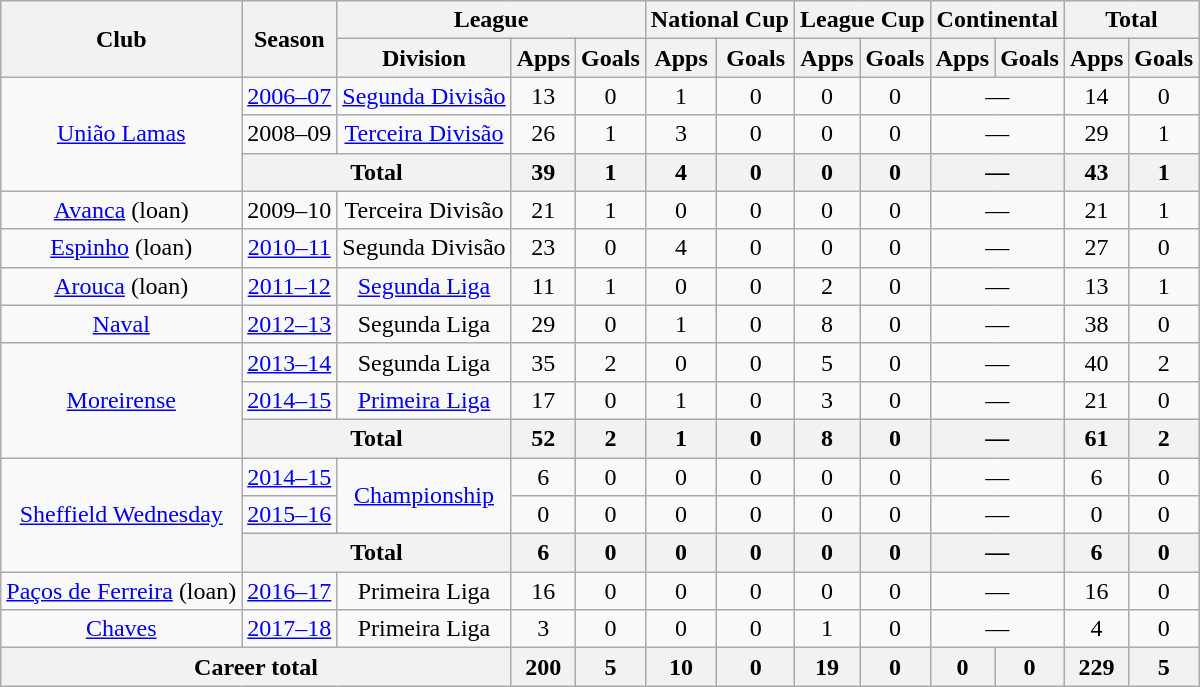<table class="wikitable" style="text-align: center">
<tr>
<th rowspan="2">Club</th>
<th rowspan="2">Season</th>
<th colspan="3">League</th>
<th colspan="2">National Cup</th>
<th colspan="2">League Cup</th>
<th colspan="2">Continental</th>
<th colspan="2">Total</th>
</tr>
<tr>
<th>Division</th>
<th>Apps</th>
<th>Goals</th>
<th>Apps</th>
<th>Goals</th>
<th>Apps</th>
<th>Goals</th>
<th>Apps</th>
<th>Goals</th>
<th>Apps</th>
<th>Goals</th>
</tr>
<tr>
<td rowspan="3"><a href='#'>União Lamas</a></td>
<td><a href='#'>2006–07</a></td>
<td><a href='#'>Segunda Divisão</a></td>
<td>13</td>
<td>0</td>
<td>1</td>
<td>0</td>
<td>0</td>
<td>0</td>
<td colspan="2">—</td>
<td>14</td>
<td>0</td>
</tr>
<tr>
<td>2008–09</td>
<td><a href='#'>Terceira Divisão</a></td>
<td>26</td>
<td>1</td>
<td>3</td>
<td>0</td>
<td>0</td>
<td>0</td>
<td colspan="2">—</td>
<td>29</td>
<td>1</td>
</tr>
<tr>
<th colspan="2">Total</th>
<th>39</th>
<th>1</th>
<th>4</th>
<th>0</th>
<th>0</th>
<th>0</th>
<th colspan="2">—</th>
<th>43</th>
<th>1</th>
</tr>
<tr>
<td><a href='#'>Avanca</a> (loan)</td>
<td>2009–10</td>
<td>Terceira Divisão</td>
<td>21</td>
<td>1</td>
<td>0</td>
<td>0</td>
<td>0</td>
<td>0</td>
<td colspan="2">—</td>
<td>21</td>
<td>1</td>
</tr>
<tr>
<td><a href='#'>Espinho</a> (loan)</td>
<td><a href='#'>2010–11</a></td>
<td>Segunda Divisão</td>
<td>23</td>
<td>0</td>
<td>4</td>
<td>0</td>
<td>0</td>
<td>0</td>
<td colspan="2">—</td>
<td>27</td>
<td>0</td>
</tr>
<tr>
<td><a href='#'>Arouca</a> (loan)</td>
<td><a href='#'>2011–12</a></td>
<td><a href='#'>Segunda Liga</a></td>
<td>11</td>
<td>1</td>
<td>0</td>
<td>0</td>
<td>2</td>
<td>0</td>
<td colspan="2">—</td>
<td>13</td>
<td>1</td>
</tr>
<tr>
<td><a href='#'>Naval</a></td>
<td><a href='#'>2012–13</a></td>
<td>Segunda Liga</td>
<td>29</td>
<td>0</td>
<td>1</td>
<td>0</td>
<td>8</td>
<td>0</td>
<td colspan="2">—</td>
<td>38</td>
<td>0</td>
</tr>
<tr>
<td rowspan="3"><a href='#'>Moreirense</a></td>
<td><a href='#'>2013–14</a></td>
<td>Segunda Liga</td>
<td>35</td>
<td>2</td>
<td>0</td>
<td>0</td>
<td>5</td>
<td>0</td>
<td colspan="2">—</td>
<td>40</td>
<td>2</td>
</tr>
<tr>
<td><a href='#'>2014–15</a></td>
<td><a href='#'>Primeira Liga</a></td>
<td>17</td>
<td>0</td>
<td>1</td>
<td>0</td>
<td>3</td>
<td>0</td>
<td colspan="2">—</td>
<td>21</td>
<td>0</td>
</tr>
<tr>
<th colspan="2">Total</th>
<th>52</th>
<th>2</th>
<th>1</th>
<th>0</th>
<th>8</th>
<th>0</th>
<th colspan="2">—</th>
<th>61</th>
<th>2</th>
</tr>
<tr>
<td rowspan="3"><a href='#'>Sheffield Wednesday</a></td>
<td><a href='#'>2014–15</a></td>
<td rowspan="2"><a href='#'>Championship</a></td>
<td>6</td>
<td>0</td>
<td>0</td>
<td>0</td>
<td>0</td>
<td>0</td>
<td colspan="2">—</td>
<td>6</td>
<td>0</td>
</tr>
<tr>
<td><a href='#'>2015–16</a></td>
<td>0</td>
<td>0</td>
<td>0</td>
<td>0</td>
<td>0</td>
<td>0</td>
<td colspan="2">—</td>
<td>0</td>
<td>0</td>
</tr>
<tr>
<th colspan="2">Total</th>
<th>6</th>
<th>0</th>
<th>0</th>
<th>0</th>
<th>0</th>
<th>0</th>
<th colspan="2">—</th>
<th>6</th>
<th>0</th>
</tr>
<tr>
<td><a href='#'>Paços de Ferreira</a> (loan)</td>
<td><a href='#'>2016–17</a></td>
<td>Primeira Liga</td>
<td>16</td>
<td>0</td>
<td>0</td>
<td>0</td>
<td>0</td>
<td>0</td>
<td colspan="2">—</td>
<td>16</td>
<td>0</td>
</tr>
<tr>
<td><a href='#'>Chaves</a></td>
<td><a href='#'>2017–18</a></td>
<td>Primeira Liga</td>
<td>3</td>
<td>0</td>
<td>0</td>
<td>0</td>
<td>1</td>
<td>0</td>
<td colspan="2">—</td>
<td>4</td>
<td>0</td>
</tr>
<tr>
<th colspan="3">Career total</th>
<th>200</th>
<th>5</th>
<th>10</th>
<th>0</th>
<th>19</th>
<th>0</th>
<th>0</th>
<th>0</th>
<th>229</th>
<th>5</th>
</tr>
</table>
